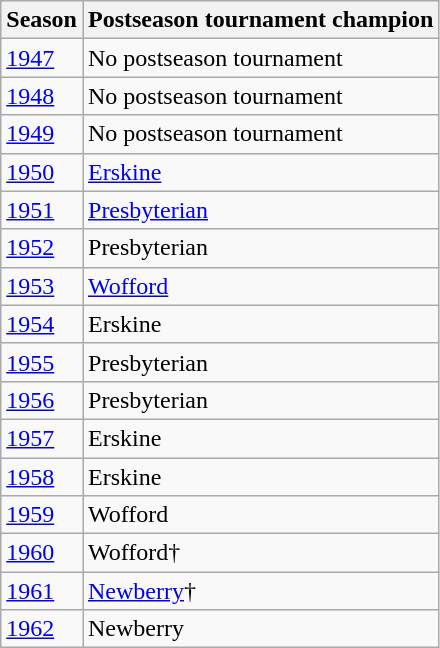<table class="wikitable" border=border="0" cellpadding="2">
<tr>
<th>Season</th>
<th>Postseason tournament champion</th>
</tr>
<tr>
<td><a href='#'>1947</a></td>
<td>No postseason tournament</td>
</tr>
<tr>
<td><a href='#'>1948</a></td>
<td>No postseason tournament</td>
</tr>
<tr>
<td><a href='#'>1949</a></td>
<td>No postseason tournament</td>
</tr>
<tr>
<td><a href='#'>1950</a></td>
<td><a href='#'>Erskine</a></td>
</tr>
<tr>
<td><a href='#'>1951</a></td>
<td><a href='#'>Presbyterian</a></td>
</tr>
<tr>
<td><a href='#'>1952</a></td>
<td>Presbyterian</td>
</tr>
<tr>
<td><a href='#'>1953</a></td>
<td><a href='#'>Wofford</a></td>
</tr>
<tr>
<td><a href='#'>1954</a></td>
<td>Erskine</td>
</tr>
<tr>
<td><a href='#'>1955</a></td>
<td>Presbyterian</td>
</tr>
<tr>
<td><a href='#'>1956</a></td>
<td>Presbyterian</td>
</tr>
<tr>
<td><a href='#'>1957</a></td>
<td>Erskine</td>
</tr>
<tr>
<td><a href='#'>1958</a></td>
<td>Erskine</td>
</tr>
<tr>
<td><a href='#'>1959</a></td>
<td>Wofford</td>
</tr>
<tr>
<td><a href='#'>1960</a></td>
<td>Wofford†</td>
</tr>
<tr>
<td><a href='#'>1961</a></td>
<td><a href='#'>Newberry</a>†</td>
</tr>
<tr>
<td><a href='#'>1962</a></td>
<td>Newberry</td>
</tr>
</table>
